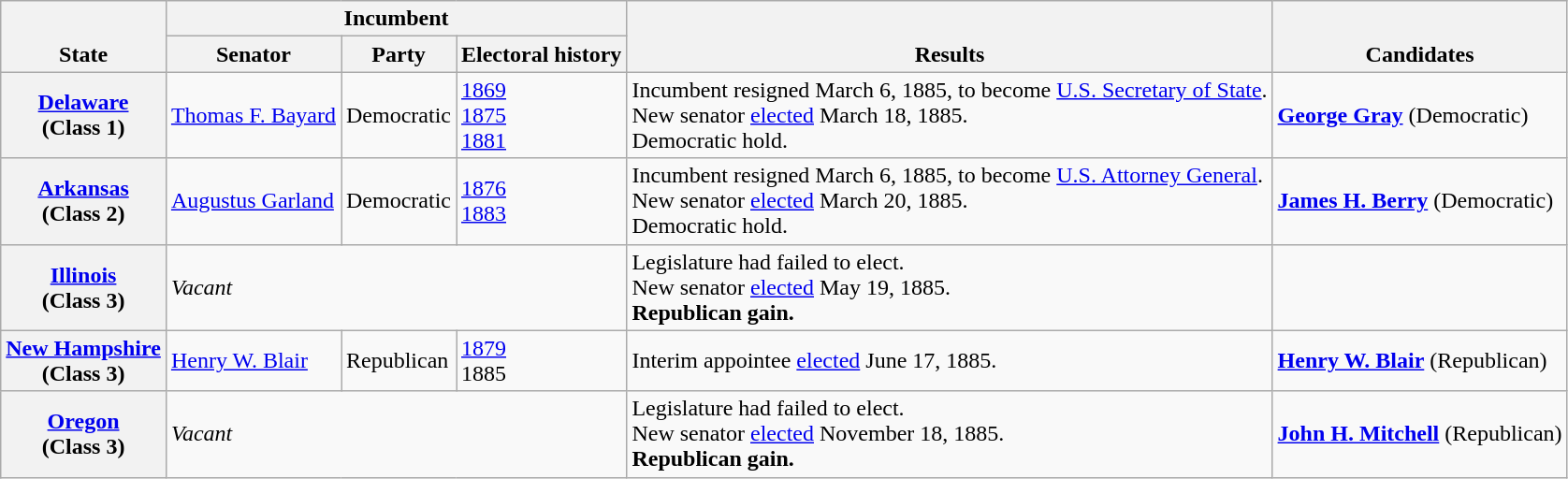<table class=wikitable>
<tr valign=bottom>
<th rowspan=2>State</th>
<th colspan=3>Incumbent</th>
<th rowspan=2>Results</th>
<th rowspan=2>Candidates</th>
</tr>
<tr valign=bottom>
<th>Senator</th>
<th>Party</th>
<th>Electoral history</th>
</tr>
<tr>
<th><a href='#'>Delaware</a><br>(Class 1)</th>
<td><a href='#'>Thomas F. Bayard</a></td>
<td>Democratic</td>
<td nowrap><a href='#'>1869</a><br><a href='#'>1875</a><br><a href='#'>1881</a></td>
<td>Incumbent resigned March 6, 1885, to become <a href='#'>U.S. Secretary of State</a>.<br>New senator <a href='#'>elected</a> March 18, 1885.<br>Democratic hold.</td>
<td nowrap> <strong><a href='#'>George Gray</a></strong> (Democratic)<br></td>
</tr>
<tr>
<th><a href='#'>Arkansas</a><br>(Class 2)</th>
<td><a href='#'>Augustus Garland</a></td>
<td>Democratic</td>
<td nowrap><a href='#'>1876</a><br><a href='#'>1883</a></td>
<td>Incumbent resigned March 6, 1885, to become <a href='#'>U.S. Attorney General</a>.<br>New senator <a href='#'>elected</a> March 20, 1885.<br>Democratic hold.</td>
<td nowrap> <strong><a href='#'>James H. Berry</a></strong> (Democratic)<br></td>
</tr>
<tr>
<th><a href='#'>Illinois</a><br>(Class 3)</th>
<td colspan=3><em>Vacant</em></td>
<td>Legislature had failed to elect.<br>New senator <a href='#'>elected</a> May 19, 1885.<br><strong>Republican gain.</strong></td>
<td nowrap></td>
</tr>
<tr>
<th><a href='#'>New Hampshire</a><br>(Class 3)</th>
<td><a href='#'>Henry W. Blair</a></td>
<td>Republican</td>
<td nowrap><a href='#'>1879</a><br>1885 </td>
<td>Interim appointee <a href='#'>elected</a> June 17, 1885.</td>
<td nowrap> <strong><a href='#'>Henry W. Blair</a></strong> (Republican)<br></td>
</tr>
<tr>
<th><a href='#'>Oregon</a><br>(Class 3)</th>
<td colspan=3><em>Vacant</em></td>
<td>Legislature had failed to elect.<br>New senator <a href='#'>elected</a> November 18, 1885.<br><strong>Republican gain.</strong></td>
<td nowrap> <strong><a href='#'>John H. Mitchell</a></strong> (Republican)<br></td>
</tr>
</table>
